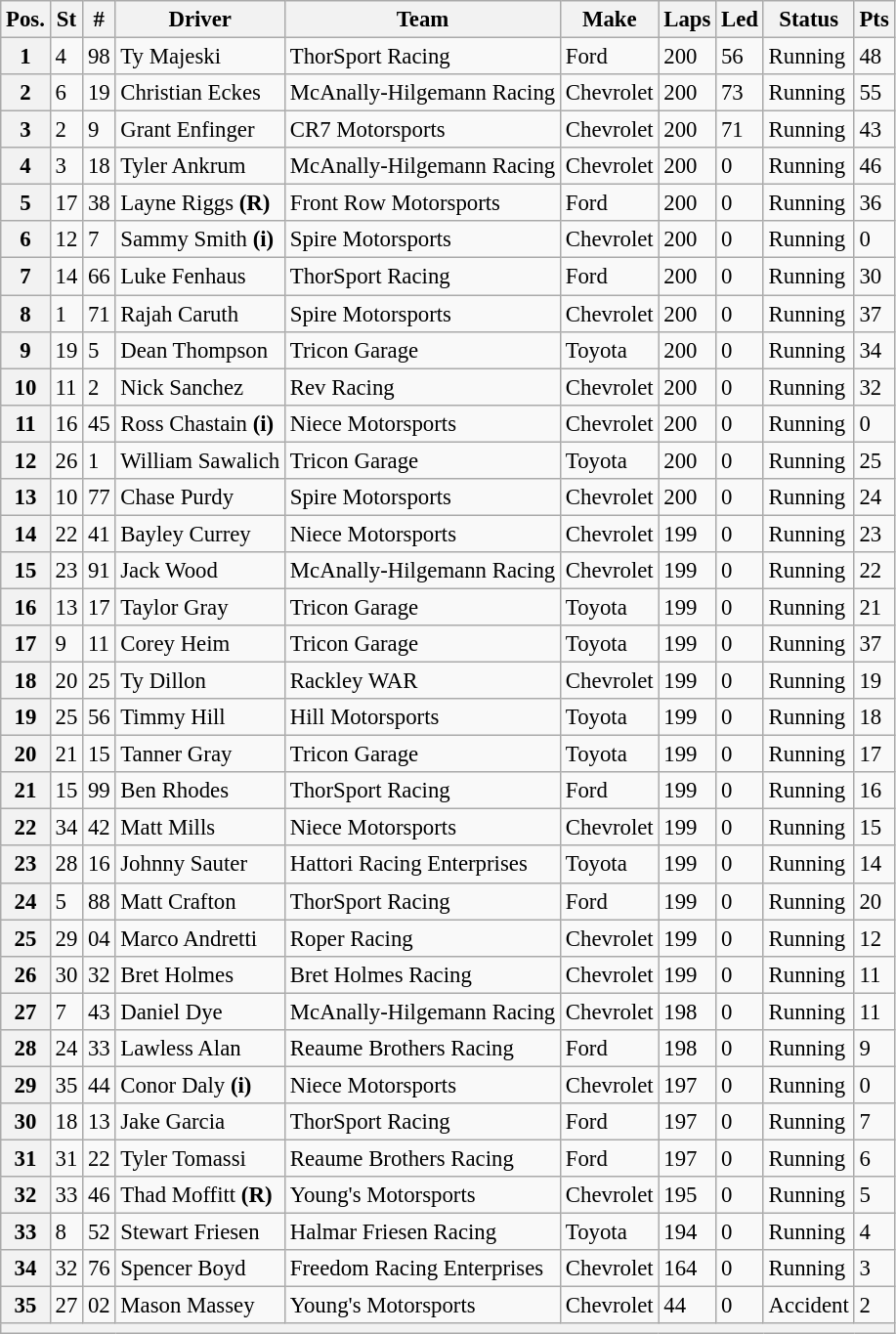<table class="wikitable" style="font-size:95%">
<tr>
<th>Pos.</th>
<th>St</th>
<th>#</th>
<th>Driver</th>
<th>Team</th>
<th>Make</th>
<th>Laps</th>
<th>Led</th>
<th>Status</th>
<th>Pts</th>
</tr>
<tr>
<th>1</th>
<td>4</td>
<td>98</td>
<td>Ty Majeski</td>
<td>ThorSport Racing</td>
<td>Ford</td>
<td>200</td>
<td>56</td>
<td>Running</td>
<td>48</td>
</tr>
<tr>
<th>2</th>
<td>6</td>
<td>19</td>
<td>Christian Eckes</td>
<td>McAnally-Hilgemann Racing</td>
<td>Chevrolet</td>
<td>200</td>
<td>73</td>
<td>Running</td>
<td>55</td>
</tr>
<tr>
<th>3</th>
<td>2</td>
<td>9</td>
<td>Grant Enfinger</td>
<td>CR7 Motorsports</td>
<td>Chevrolet</td>
<td>200</td>
<td>71</td>
<td>Running</td>
<td>43</td>
</tr>
<tr>
<th>4</th>
<td>3</td>
<td>18</td>
<td>Tyler Ankrum</td>
<td>McAnally-Hilgemann Racing</td>
<td>Chevrolet</td>
<td>200</td>
<td>0</td>
<td>Running</td>
<td>46</td>
</tr>
<tr>
<th>5</th>
<td>17</td>
<td>38</td>
<td>Layne Riggs <strong>(R)</strong></td>
<td>Front Row Motorsports</td>
<td>Ford</td>
<td>200</td>
<td>0</td>
<td>Running</td>
<td>36</td>
</tr>
<tr>
<th>6</th>
<td>12</td>
<td>7</td>
<td>Sammy Smith <strong>(i)</strong></td>
<td>Spire Motorsports</td>
<td>Chevrolet</td>
<td>200</td>
<td>0</td>
<td>Running</td>
<td>0</td>
</tr>
<tr>
<th>7</th>
<td>14</td>
<td>66</td>
<td>Luke Fenhaus</td>
<td>ThorSport Racing</td>
<td>Ford</td>
<td>200</td>
<td>0</td>
<td>Running</td>
<td>30</td>
</tr>
<tr>
<th>8</th>
<td>1</td>
<td>71</td>
<td>Rajah Caruth</td>
<td>Spire Motorsports</td>
<td>Chevrolet</td>
<td>200</td>
<td>0</td>
<td>Running</td>
<td>37</td>
</tr>
<tr>
<th>9</th>
<td>19</td>
<td>5</td>
<td>Dean Thompson</td>
<td>Tricon Garage</td>
<td>Toyota</td>
<td>200</td>
<td>0</td>
<td>Running</td>
<td>34</td>
</tr>
<tr>
<th>10</th>
<td>11</td>
<td>2</td>
<td>Nick Sanchez</td>
<td>Rev Racing</td>
<td>Chevrolet</td>
<td>200</td>
<td>0</td>
<td>Running</td>
<td>32</td>
</tr>
<tr>
<th>11</th>
<td>16</td>
<td>45</td>
<td>Ross Chastain <strong>(i)</strong></td>
<td>Niece Motorsports</td>
<td>Chevrolet</td>
<td>200</td>
<td>0</td>
<td>Running</td>
<td>0</td>
</tr>
<tr>
<th>12</th>
<td>26</td>
<td>1</td>
<td>William Sawalich</td>
<td>Tricon Garage</td>
<td>Toyota</td>
<td>200</td>
<td>0</td>
<td>Running</td>
<td>25</td>
</tr>
<tr>
<th>13</th>
<td>10</td>
<td>77</td>
<td>Chase Purdy</td>
<td>Spire Motorsports</td>
<td>Chevrolet</td>
<td>200</td>
<td>0</td>
<td>Running</td>
<td>24</td>
</tr>
<tr>
<th>14</th>
<td>22</td>
<td>41</td>
<td>Bayley Currey</td>
<td>Niece Motorsports</td>
<td>Chevrolet</td>
<td>199</td>
<td>0</td>
<td>Running</td>
<td>23</td>
</tr>
<tr>
<th>15</th>
<td>23</td>
<td>91</td>
<td>Jack Wood</td>
<td>McAnally-Hilgemann Racing</td>
<td>Chevrolet</td>
<td>199</td>
<td>0</td>
<td>Running</td>
<td>22</td>
</tr>
<tr>
<th>16</th>
<td>13</td>
<td>17</td>
<td>Taylor Gray</td>
<td>Tricon Garage</td>
<td>Toyota</td>
<td>199</td>
<td>0</td>
<td>Running</td>
<td>21</td>
</tr>
<tr>
<th>17</th>
<td>9</td>
<td>11</td>
<td>Corey Heim</td>
<td>Tricon Garage</td>
<td>Toyota</td>
<td>199</td>
<td>0</td>
<td>Running</td>
<td>37</td>
</tr>
<tr>
<th>18</th>
<td>20</td>
<td>25</td>
<td>Ty Dillon</td>
<td>Rackley WAR</td>
<td>Chevrolet</td>
<td>199</td>
<td>0</td>
<td>Running</td>
<td>19</td>
</tr>
<tr>
<th>19</th>
<td>25</td>
<td>56</td>
<td>Timmy Hill</td>
<td>Hill Motorsports</td>
<td>Toyota</td>
<td>199</td>
<td>0</td>
<td>Running</td>
<td>18</td>
</tr>
<tr>
<th>20</th>
<td>21</td>
<td>15</td>
<td>Tanner Gray</td>
<td>Tricon Garage</td>
<td>Toyota</td>
<td>199</td>
<td>0</td>
<td>Running</td>
<td>17</td>
</tr>
<tr>
<th>21</th>
<td>15</td>
<td>99</td>
<td>Ben Rhodes</td>
<td>ThorSport Racing</td>
<td>Ford</td>
<td>199</td>
<td>0</td>
<td>Running</td>
<td>16</td>
</tr>
<tr>
<th>22</th>
<td>34</td>
<td>42</td>
<td>Matt Mills</td>
<td>Niece Motorsports</td>
<td>Chevrolet</td>
<td>199</td>
<td>0</td>
<td>Running</td>
<td>15</td>
</tr>
<tr>
<th>23</th>
<td>28</td>
<td>16</td>
<td>Johnny Sauter</td>
<td>Hattori Racing Enterprises</td>
<td>Toyota</td>
<td>199</td>
<td>0</td>
<td>Running</td>
<td>14</td>
</tr>
<tr>
<th>24</th>
<td>5</td>
<td>88</td>
<td>Matt Crafton</td>
<td>ThorSport Racing</td>
<td>Ford</td>
<td>199</td>
<td>0</td>
<td>Running</td>
<td>20</td>
</tr>
<tr>
<th>25</th>
<td>29</td>
<td>04</td>
<td>Marco Andretti</td>
<td>Roper Racing</td>
<td>Chevrolet</td>
<td>199</td>
<td>0</td>
<td>Running</td>
<td>12</td>
</tr>
<tr>
<th>26</th>
<td>30</td>
<td>32</td>
<td>Bret Holmes</td>
<td>Bret Holmes Racing</td>
<td>Chevrolet</td>
<td>199</td>
<td>0</td>
<td>Running</td>
<td>11</td>
</tr>
<tr>
<th>27</th>
<td>7</td>
<td>43</td>
<td>Daniel Dye</td>
<td>McAnally-Hilgemann Racing</td>
<td>Chevrolet</td>
<td>198</td>
<td>0</td>
<td>Running</td>
<td>11</td>
</tr>
<tr>
<th>28</th>
<td>24</td>
<td>33</td>
<td>Lawless Alan</td>
<td>Reaume Brothers Racing</td>
<td>Ford</td>
<td>198</td>
<td>0</td>
<td>Running</td>
<td>9</td>
</tr>
<tr>
<th>29</th>
<td>35</td>
<td>44</td>
<td>Conor Daly <strong>(i)</strong></td>
<td>Niece Motorsports</td>
<td>Chevrolet</td>
<td>197</td>
<td>0</td>
<td>Running</td>
<td>0</td>
</tr>
<tr>
<th>30</th>
<td>18</td>
<td>13</td>
<td>Jake Garcia</td>
<td>ThorSport Racing</td>
<td>Ford</td>
<td>197</td>
<td>0</td>
<td>Running</td>
<td>7</td>
</tr>
<tr>
<th>31</th>
<td>31</td>
<td>22</td>
<td>Tyler Tomassi</td>
<td>Reaume Brothers Racing</td>
<td>Ford</td>
<td>197</td>
<td>0</td>
<td>Running</td>
<td>6</td>
</tr>
<tr>
<th>32</th>
<td>33</td>
<td>46</td>
<td>Thad Moffitt <strong>(R)</strong></td>
<td>Young's Motorsports</td>
<td>Chevrolet</td>
<td>195</td>
<td>0</td>
<td>Running</td>
<td>5</td>
</tr>
<tr>
<th>33</th>
<td>8</td>
<td>52</td>
<td>Stewart Friesen</td>
<td>Halmar Friesen Racing</td>
<td>Toyota</td>
<td>194</td>
<td>0</td>
<td>Running</td>
<td>4</td>
</tr>
<tr>
<th>34</th>
<td>32</td>
<td>76</td>
<td>Spencer Boyd</td>
<td>Freedom Racing Enterprises</td>
<td>Chevrolet</td>
<td>164</td>
<td>0</td>
<td>Running</td>
<td>3</td>
</tr>
<tr>
<th>35</th>
<td>27</td>
<td>02</td>
<td>Mason Massey</td>
<td>Young's Motorsports</td>
<td>Chevrolet</td>
<td>44</td>
<td>0</td>
<td>Accident</td>
<td>2</td>
</tr>
<tr>
<th colspan="10"></th>
</tr>
</table>
